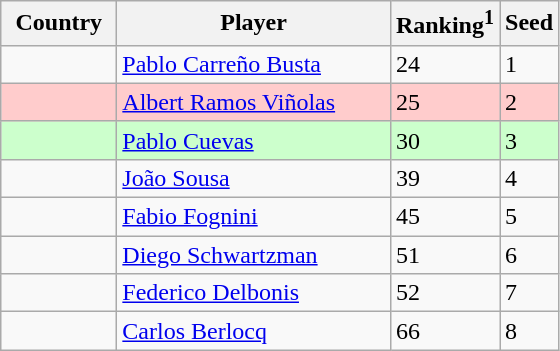<table class="sortable wikitable">
<tr>
<th width="70">Country</th>
<th width="175">Player</th>
<th>Ranking<sup>1</sup></th>
<th>Seed</th>
</tr>
<tr>
<td></td>
<td><a href='#'>Pablo Carreño Busta</a></td>
<td>24</td>
<td>1</td>
</tr>
<tr style="background:#fcc;">
<td></td>
<td><a href='#'>Albert Ramos Viñolas</a></td>
<td>25</td>
<td>2</td>
</tr>
<tr style="background:#cfc;">
<td></td>
<td><a href='#'>Pablo Cuevas</a></td>
<td>30</td>
<td>3</td>
</tr>
<tr>
<td></td>
<td><a href='#'>João Sousa</a></td>
<td>39</td>
<td>4</td>
</tr>
<tr>
<td></td>
<td><a href='#'>Fabio Fognini</a></td>
<td>45</td>
<td>5</td>
</tr>
<tr>
<td></td>
<td><a href='#'>Diego Schwartzman</a></td>
<td>51</td>
<td>6</td>
</tr>
<tr>
<td></td>
<td><a href='#'>Federico Delbonis</a></td>
<td>52</td>
<td>7</td>
</tr>
<tr>
<td></td>
<td><a href='#'>Carlos Berlocq</a></td>
<td>66</td>
<td>8</td>
</tr>
</table>
